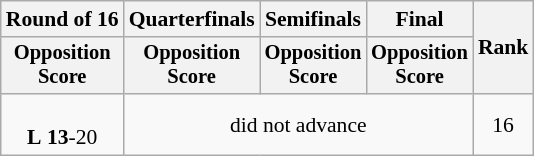<table class=wikitable style="font-size:90%">
<tr>
<th>Round of 16</th>
<th>Quarterfinals</th>
<th>Semifinals</th>
<th>Final</th>
<th rowspan=2>Rank</th>
</tr>
<tr style="font-size:95%">
<th>Opposition<br>Score</th>
<th>Opposition<br>Score</th>
<th>Opposition<br>Score</th>
<th>Opposition<br>Score</th>
</tr>
<tr align=center>
<td><br><strong>L</strong>  <strong>13</strong>-20</td>
<td colspan=3>did not advance</td>
<td>16</td>
</tr>
</table>
